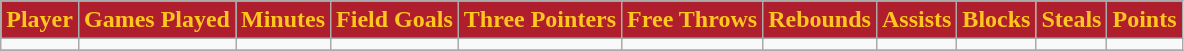<table class="wikitable" style="text-align:center">
<tr>
<th style="background:#AF1E2D;color:#FFC61E;">Player</th>
<th style="background:#AF1E2D;color:#FFC61E;">Games Played</th>
<th style="background:#AF1E2D;color:#FFC61E;">Minutes</th>
<th style="background:#AF1E2D;color:#FFC61E;">Field Goals</th>
<th style="background:#AF1E2D;color:#FFC61E;">Three Pointers</th>
<th style="background:#AF1E2D;color:#FFC61E;">Free Throws</th>
<th style="background:#AF1E2D;color:#FFC61E;">Rebounds</th>
<th style="background:#AF1E2D;color:#FFC61E;">Assists</th>
<th style="background:#AF1E2D;color:#FFC61E;">Blocks</th>
<th style="background:#AF1E2D;color:#FFC61E;">Steals</th>
<th style="background:#AF1E2D;color:#FFC61E;">Points</th>
</tr>
<tr>
<td></td>
<td></td>
<td></td>
<td></td>
<td></td>
<td></td>
<td></td>
<td></td>
<td></td>
<td></td>
<td></td>
</tr>
<tr>
</tr>
</table>
